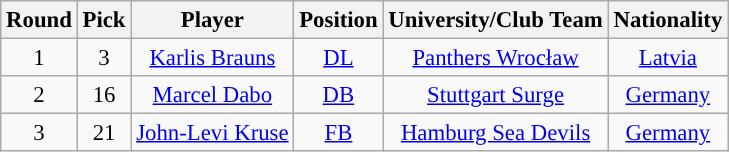<table class="wikitable" style="font-size: 95%;">
<tr>
<th scope="col">Round</th>
<th scope="col">Pick</th>
<th scope="col">Player</th>
<th scope="col">Position</th>
<th scope="col">University/Club Team</th>
<th scope="col">Nationality</th>
</tr>
<tr align="center">
<td align=center>1</td>
<td>3</td>
<td><a href='#'>Karlis Brauns</a></td>
<td><a href='#'>DL</a></td>
<td><a href='#'>Panthers Wrocław</a></td>
<td> <a href='#'>Latvia</a></td>
</tr>
<tr align="center">
<td align=center>2</td>
<td>16</td>
<td><a href='#'>Marcel Dabo</a></td>
<td><a href='#'>DB</a></td>
<td><a href='#'>Stuttgart Surge</a></td>
<td> <a href='#'>Germany</a></td>
</tr>
<tr align="center">
<td align=center>3</td>
<td>21</td>
<td><a href='#'>John-Levi Kruse</a></td>
<td><a href='#'>FB</a></td>
<td><a href='#'>Hamburg Sea Devils</a></td>
<td> <a href='#'>Germany</a></td>
</tr>
</table>
